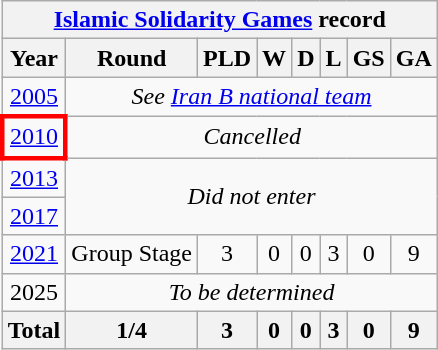<table class="wikitable" style="text-align: center;">
<tr>
<th colspan="8"><a href='#'>Islamic Solidarity Games</a> record</th>
</tr>
<tr>
<th>Year</th>
<th>Round</th>
<th>PLD</th>
<th>W</th>
<th>D</th>
<th>L</th>
<th>GS</th>
<th>GA</th>
</tr>
<tr>
<td> <a href='#'>2005</a></td>
<td colspan=8><em>See <a href='#'>Iran B national team</a></em></td>
</tr>
<tr>
<td style="border: 3px solid red"> <a href='#'>2010</a></td>
<td colspan=8><em>Cancelled</em></td>
</tr>
<tr>
<td> <a href='#'>2013</a></td>
<td rowspan=2 colspan=8><em>Did not enter</em></td>
</tr>
<tr>
<td> <a href='#'>2017</a></td>
</tr>
<tr>
<td> <a href='#'>2021</a></td>
<td>Group Stage</td>
<td>3</td>
<td>0</td>
<td>0</td>
<td>3</td>
<td>0</td>
<td>9</td>
</tr>
<tr>
<td> 2025</td>
<td Colspan=8><em>To be determined</em></td>
</tr>
<tr style="background:#f0f0f0;font-weight:bold;">
<th>Total</th>
<th>1/4</th>
<th>3</th>
<th>0</th>
<th>0</th>
<th>3</th>
<th>0</th>
<th>9</th>
</tr>
</table>
